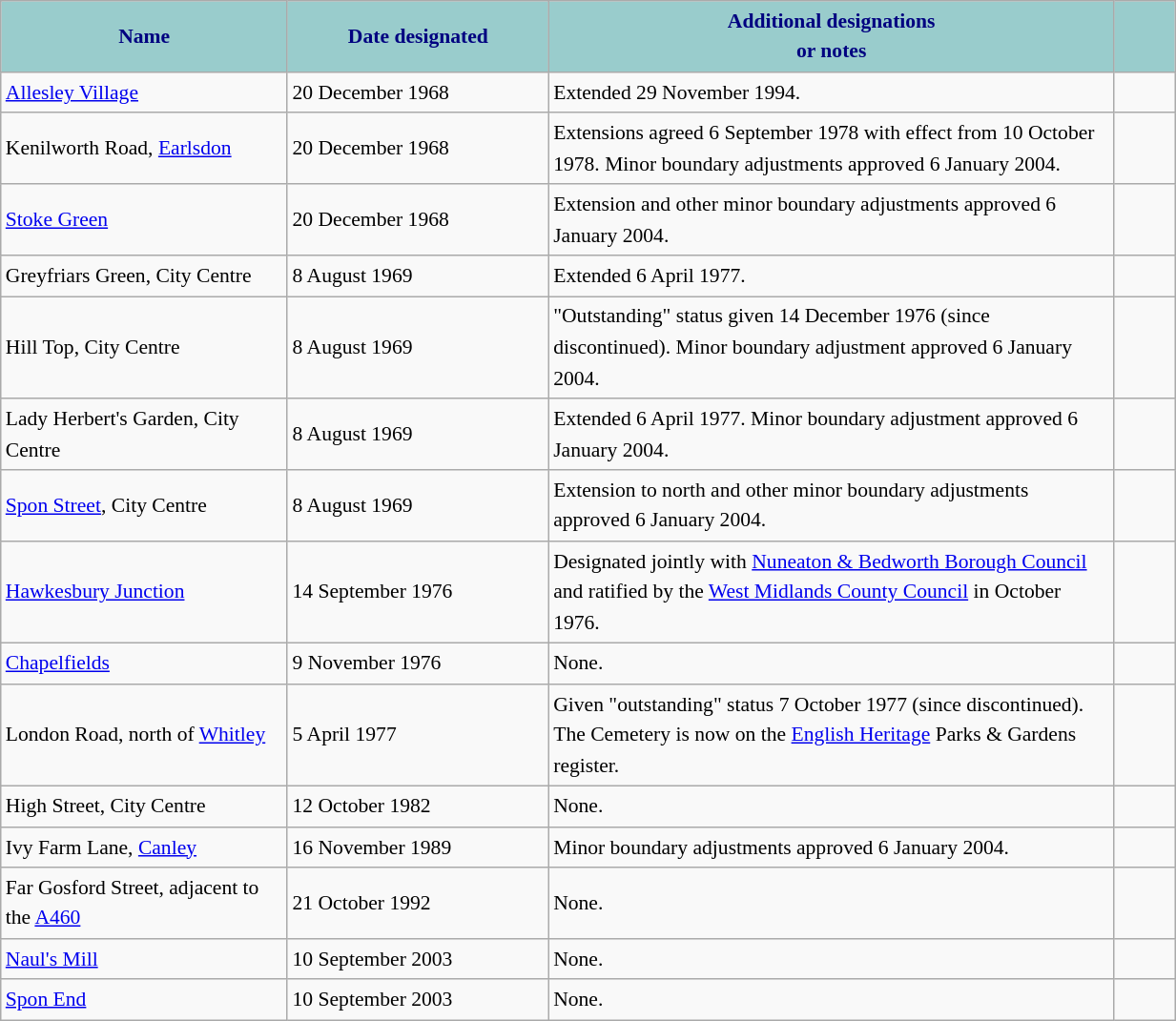<table class="wikitable sortable" style="font-size:90%;width:65%;border:0px;text-align:left;line-height:150%;">
<tr>
<th style="background: #99CCCC; color: #000080" height="17" width="35">Name</th>
<th style="background: #99CCCC; color: #000080" height="17" width="35">Date designated</th>
<th style="background: #99CCCC; color: #000080" height="17" width="150">Additional designations<br> or notes</th>
<th class="unsortable" style="background: #99CCCC; color: #000080" height="17" width="10"></th>
</tr>
<tr --- class="vcard">
<td class="fn org"><a href='#'>Allesley Village</a></td>
<td>20 December 1968</td>
<td>Extended 29 November 1994.</td>
<td></td>
</tr>
<tr --- class="vcard">
<td class="fn org">Kenilworth Road, <a href='#'>Earlsdon</a></td>
<td>20 December 1968</td>
<td>Extensions agreed 6 September 1978 with effect from 10 October 1978. Minor boundary adjustments approved 6 January 2004.</td>
<td></td>
</tr>
<tr --- class="vcard">
<td class="fn org"><a href='#'>Stoke Green</a></td>
<td>20 December 1968</td>
<td>Extension and other minor boundary adjustments approved 6 January 2004.</td>
<td></td>
</tr>
<tr --- class="vcard">
<td class="fn org">Greyfriars Green, City Centre</td>
<td>8 August 1969</td>
<td>Extended 6 April 1977.</td>
<td></td>
</tr>
<tr --- class="vcard">
<td class="fn org">Hill Top, City Centre</td>
<td>8 August 1969</td>
<td>"Outstanding" status given 14 December 1976 (since discontinued). Minor boundary adjustment approved 6 January 2004.</td>
<td></td>
</tr>
<tr --- class="vcard">
<td class="fn org">Lady Herbert's Garden, City Centre</td>
<td>8 August 1969</td>
<td>Extended 6 April 1977. Minor boundary adjustment approved 6 January 2004.</td>
<td></td>
</tr>
<tr --- class="vcard">
<td class="fn org"><a href='#'>Spon Street</a>, City Centre</td>
<td>8 August 1969</td>
<td>Extension to north and other minor boundary adjustments approved 6 January 2004.</td>
<td></td>
</tr>
<tr --- class="vcard">
<td class="fn org"><a href='#'>Hawkesbury Junction</a></td>
<td>14 September 1976</td>
<td>Designated jointly with <a href='#'>Nuneaton & Bedworth Borough Council</a> and ratified by the <a href='#'>West Midlands County Council</a> in October 1976.</td>
<td></td>
</tr>
<tr --- class="vcard">
<td class="fn org"><a href='#'>Chapelfields</a></td>
<td>9 November 1976</td>
<td>None.</td>
<td></td>
</tr>
<tr --- class="vcard">
<td class="fn org">London Road, north of <a href='#'>Whitley</a></td>
<td>5 April 1977</td>
<td>Given "outstanding" status 7 October 1977 (since discontinued). The Cemetery is now on the <a href='#'>English Heritage</a> Parks & Gardens register.</td>
<td></td>
</tr>
<tr --- class="vcard">
<td class="fn org">High Street, City Centre</td>
<td>12 October 1982</td>
<td>None.</td>
<td></td>
</tr>
<tr --- class="vcard">
<td class="fn org">Ivy Farm Lane, <a href='#'>Canley</a></td>
<td>16 November 1989</td>
<td>Minor boundary adjustments approved 6 January 2004.</td>
<td></td>
</tr>
<tr --- class="vcard">
<td class="fn org">Far Gosford Street, adjacent to the <a href='#'>A460</a></td>
<td>21 October 1992</td>
<td>None.</td>
<td></td>
</tr>
<tr --- class="vcard">
<td class="fn org"><a href='#'>Naul's Mill</a></td>
<td>10 September 2003</td>
<td>None.</td>
<td></td>
</tr>
<tr --- class="vcard">
<td class="fn org"><a href='#'>Spon End</a></td>
<td>10 September 2003</td>
<td>None.</td>
<td></td>
</tr>
</table>
